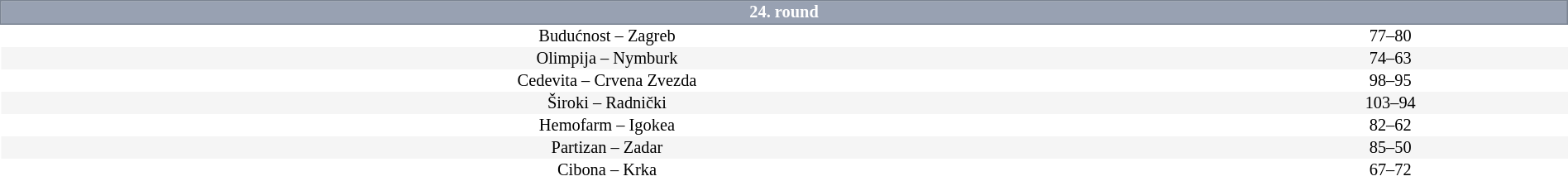<table border=0 cellspacing=0 cellpadding=1em style="font-size: 85%; border-collapse: collapse;" width=100%>
<tr>
<td colspan=5 bgcolor=#98A1B2 style="border:1px solid #7A8392; text-align:center; color:#FFFFFF;"><strong>24. round</strong></td>
</tr>
<tr align=center bgcolor=#FFFFFF>
<td>Budućnost – Zagreb</td>
<td>77–80</td>
</tr>
<tr align=center bgcolor=#f5f5f5>
<td>Olimpija – Nymburk</td>
<td>74–63</td>
</tr>
<tr align=center bgcolor=#FFFFFF>
<td>Cedevita – Crvena Zvezda</td>
<td>98–95</td>
</tr>
<tr align=center bgcolor=#f5f5f5>
<td>Široki – Radnički</td>
<td>103–94</td>
</tr>
<tr align=center bgcolor=#FFFFFF>
<td>Hemofarm – Igokea</td>
<td>82–62</td>
</tr>
<tr align=center bgcolor=#f5f5f5>
<td>Partizan – Zadar</td>
<td>85–50</td>
</tr>
<tr align=center bgcolor=#FFFFFF>
<td>Cibona – Krka</td>
<td>67–72</td>
</tr>
</table>
